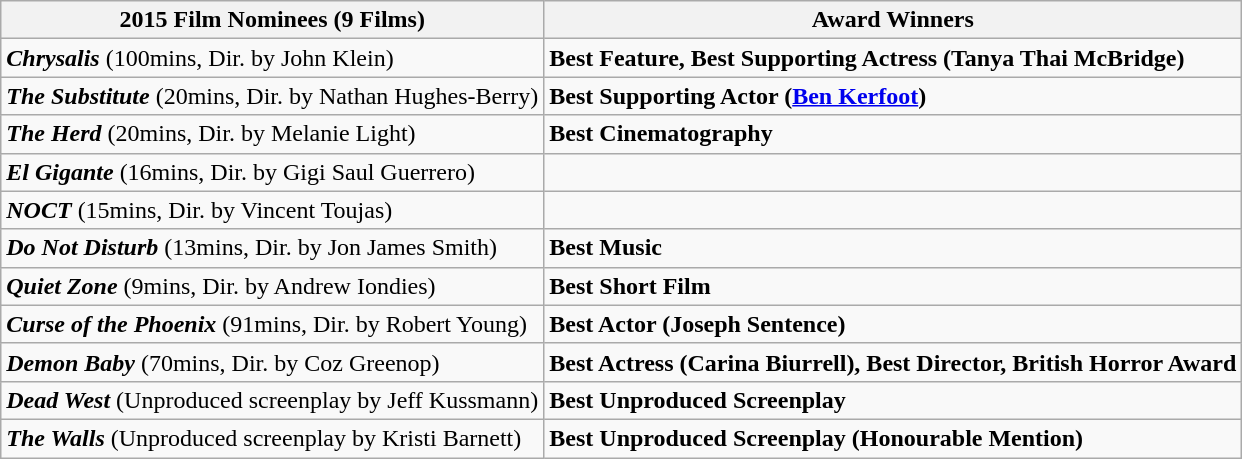<table class="wikitable mw-collapsible mw-collapsed">
<tr>
<th>2015 Film Nominees (9 Films)</th>
<th>Award Winners</th>
</tr>
<tr>
<td><strong><em>Chrysalis</em></strong> (100mins, Dir. by John Klein)</td>
<td><strong>Best Feature, Best Supporting Actress (Tanya Thai McBridge)</strong></td>
</tr>
<tr>
<td><strong><em>The Substitute</em></strong> (20mins, Dir. by Nathan Hughes-Berry)</td>
<td><strong>Best Supporting Actor (<a href='#'>Ben Kerfoot</a>)</strong></td>
</tr>
<tr>
<td><strong><em>The Herd</em></strong> (20mins, Dir. by Melanie Light)</td>
<td><strong>Best Cinematography</strong></td>
</tr>
<tr>
<td><strong><em>El Gigante</em></strong> (16mins, Dir. by Gigi Saul Guerrero)</td>
<td></td>
</tr>
<tr>
<td><strong><em>NOCT</em></strong> (15mins, Dir. by Vincent Toujas)</td>
<td></td>
</tr>
<tr>
<td><strong><em>Do Not Disturb</em></strong> (13mins, Dir. by Jon James Smith)</td>
<td><strong>Best Music</strong></td>
</tr>
<tr>
<td><strong><em>Quiet Zone</em></strong> (9mins, Dir. by Andrew Iondies)</td>
<td><strong>Best Short Film</strong></td>
</tr>
<tr>
<td><strong><em>Curse of the Phoenix</em></strong> (91mins, Dir. by Robert Young)</td>
<td><strong>Best Actor (Joseph Sentence)</strong></td>
</tr>
<tr>
<td><strong><em>Demon Baby</em></strong> (70mins, Dir. by Coz Greenop)</td>
<td><strong>Best Actress (Carina Biurrell), Best Director, British Horror Award</strong></td>
</tr>
<tr>
<td><strong><em>Dead West</em></strong> (Unproduced screenplay by Jeff Kussmann)</td>
<td><strong>Best Unproduced Screenplay</strong></td>
</tr>
<tr>
<td><strong><em>The Walls</em></strong> (Unproduced screenplay by Kristi Barnett)</td>
<td><strong>Best Unproduced Screenplay (Honourable Mention)</strong></td>
</tr>
</table>
